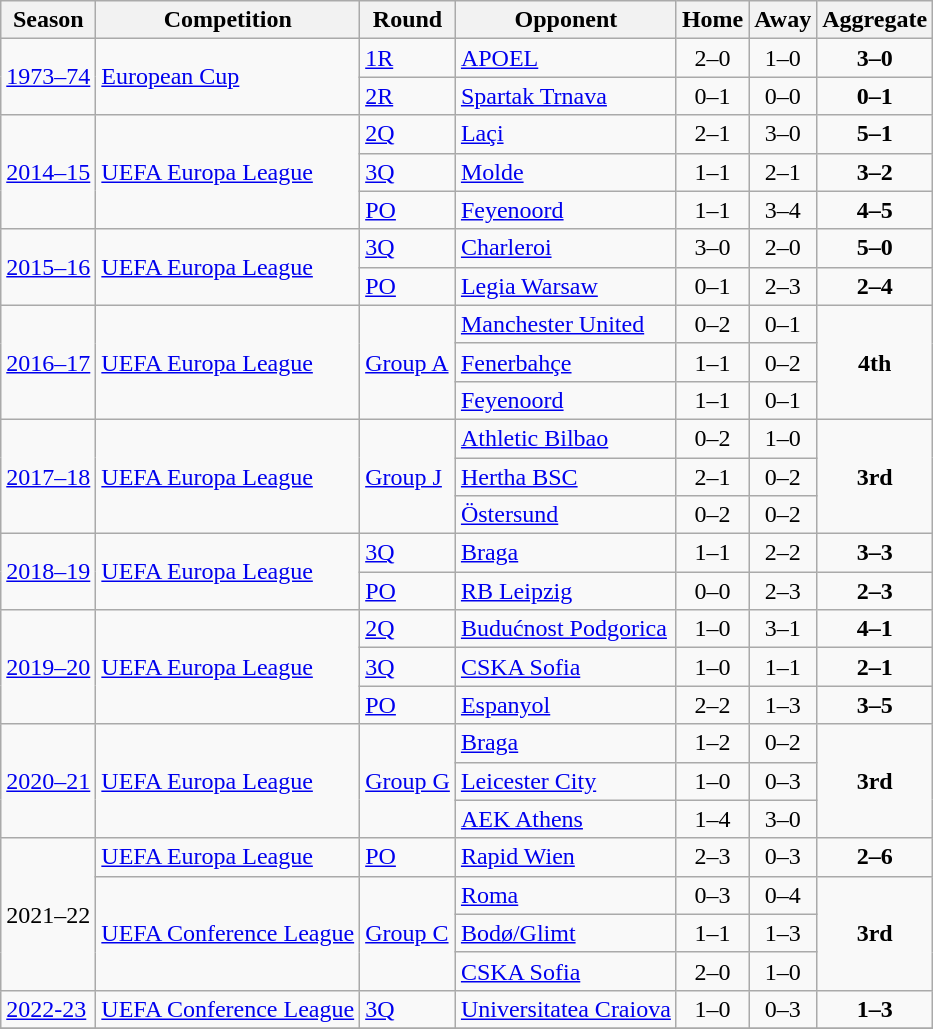<table class="wikitable">
<tr>
<th>Season</th>
<th>Competition</th>
<th>Round</th>
<th>Opponent</th>
<th>Home</th>
<th>Away</th>
<th>Aggregate</th>
</tr>
<tr>
<td rowspan="2"><a href='#'>1973–74</a></td>
<td rowspan="2"><a href='#'>European Cup</a></td>
<td><a href='#'>1R</a></td>
<td> <a href='#'>APOEL</a></td>
<td style="text-align:center;">2–0</td>
<td style="text-align:center;">1–0</td>
<td style="text-align:center;"><strong>3–0</strong></td>
</tr>
<tr>
<td><a href='#'>2R</a></td>
<td> <a href='#'>Spartak Trnava</a></td>
<td style="text-align:center;">0–1</td>
<td style="text-align:center;">0–0</td>
<td style="text-align:center;"><strong>0–1</strong></td>
</tr>
<tr>
<td rowspan="3"><a href='#'>2014–15</a></td>
<td rowspan="3"><a href='#'>UEFA Europa League</a></td>
<td><a href='#'>2Q</a></td>
<td> <a href='#'>Laçi</a></td>
<td style="text-align:center;">2–1</td>
<td style="text-align:center;">3–0</td>
<td style="text-align:center;"><strong>5–1</strong></td>
</tr>
<tr>
<td><a href='#'>3Q</a></td>
<td> <a href='#'>Molde</a></td>
<td style="text-align:center;">1–1</td>
<td style="text-align:center;">2–1</td>
<td style="text-align:center;"><strong>3–2</strong></td>
</tr>
<tr>
<td><a href='#'>PO</a></td>
<td> <a href='#'>Feyenoord</a></td>
<td style="text-align:center;">1–1</td>
<td style="text-align:center;">3–4</td>
<td style="text-align:center;"><strong>4–5</strong></td>
</tr>
<tr>
<td rowspan=2><a href='#'>2015–16</a></td>
<td rowspan=2><a href='#'>UEFA Europa League</a></td>
<td><a href='#'>3Q</a></td>
<td> <a href='#'>Charleroi</a></td>
<td style="text-align:center;">3–0</td>
<td style="text-align:center;">2–0</td>
<td style="text-align:center;"><strong>5–0</strong></td>
</tr>
<tr>
<td><a href='#'>PO</a></td>
<td> <a href='#'>Legia Warsaw</a></td>
<td style="text-align:center;">0–1</td>
<td style="text-align:center;">2–3</td>
<td style="text-align:center;"><strong>2–4</strong></td>
</tr>
<tr>
<td rowspan="3"><a href='#'>2016–17</a></td>
<td rowspan="3"><a href='#'>UEFA Europa League</a></td>
<td rowspan="3"><a href='#'>Group A</a></td>
<td> <a href='#'>Manchester United</a></td>
<td style="text-align:center;">0–2</td>
<td style="text-align:center;">0–1</td>
<td style="text-align:center;" rowspan="3"><strong>4th</strong></td>
</tr>
<tr>
<td> <a href='#'>Fenerbahçe</a></td>
<td style="text-align:center;">1–1</td>
<td style="text-align:center;">0–2</td>
</tr>
<tr>
<td> <a href='#'>Feyenoord</a></td>
<td style="text-align:center;">1–1</td>
<td style="text-align:center;">0–1</td>
</tr>
<tr>
<td rowspan="3"><a href='#'>2017–18</a></td>
<td rowspan="3"><a href='#'>UEFA Europa League</a></td>
<td rowspan="3"><a href='#'>Group J</a></td>
<td> <a href='#'>Athletic Bilbao</a></td>
<td style="text-align:center;">0–2</td>
<td style="text-align:center;">1–0</td>
<td style="text-align:center;" rowspan="3"><strong>3rd</strong></td>
</tr>
<tr>
<td> <a href='#'>Hertha BSC</a></td>
<td style="text-align:center;">2–1</td>
<td style="text-align:center;">0–2</td>
</tr>
<tr>
<td> <a href='#'>Östersund</a></td>
<td style="text-align:center;">0–2</td>
<td style="text-align:center;">0–2</td>
</tr>
<tr>
<td rowspan="2"><a href='#'>2018–19</a></td>
<td rowspan="2"><a href='#'>UEFA Europa League</a></td>
<td><a href='#'>3Q</a></td>
<td> <a href='#'>Braga</a></td>
<td style="text-align:center;">1–1</td>
<td style="text-align:center;">2–2</td>
<td style="text-align:center;"><strong>3–3</strong></td>
</tr>
<tr>
<td><a href='#'>PO</a></td>
<td> <a href='#'>RB Leipzig</a></td>
<td style="text-align:center;">0–0</td>
<td style="text-align:center;">2–3</td>
<td style="text-align:center;"><strong>2–3</strong></td>
</tr>
<tr>
<td rowspan="3"><a href='#'>2019–20</a></td>
<td rowspan="3"><a href='#'>UEFA Europa League</a></td>
<td><a href='#'>2Q</a></td>
<td> <a href='#'>Budućnost Podgorica</a></td>
<td style="text-align:center;">1–0</td>
<td style="text-align:center;">3–1</td>
<td style="text-align:center;"><strong>4–1</strong></td>
</tr>
<tr>
<td><a href='#'>3Q</a></td>
<td> <a href='#'>CSKA Sofia</a></td>
<td style="text-align:center;">1–0</td>
<td style="text-align:center;">1–1</td>
<td style="text-align:center;"><strong>2–1</strong></td>
</tr>
<tr>
<td><a href='#'>PO</a></td>
<td> <a href='#'>Espanyol</a></td>
<td style="text-align:center;">2–2</td>
<td style="text-align:center;">1–3</td>
<td style="text-align:center;"><strong>3–5</strong></td>
</tr>
<tr>
<td rowspan="3"><a href='#'>2020–21</a></td>
<td rowspan="3"><a href='#'>UEFA Europa League</a></td>
<td rowspan="3"><a href='#'>Group G</a></td>
<td> <a href='#'>Braga</a></td>
<td style="text-align:center;">1–2</td>
<td style="text-align:center;">0–2</td>
<td style="text-align:center;" rowspan="3"><strong>3rd</strong></td>
</tr>
<tr>
<td> <a href='#'>Leicester City</a></td>
<td style="text-align:center;">1–0</td>
<td style="text-align:center;">0–3</td>
</tr>
<tr>
<td> <a href='#'>AEK Athens</a></td>
<td style="text-align:center;">1–4</td>
<td style="text-align:center;">3–0</td>
</tr>
<tr>
<td rowspan=4>2021–22</td>
<td><a href='#'>UEFA Europa League</a></td>
<td><a href='#'>PO</a></td>
<td> <a href='#'>Rapid Wien</a></td>
<td style="text-align:center;">2–3</td>
<td style="text-align:center;">0–3</td>
<td style="text-align:center;"><strong>2–6</strong></td>
</tr>
<tr>
<td rowspan=3><a href='#'>UEFA Conference League</a></td>
<td rowspan=3><a href='#'>Group C</a></td>
<td> <a href='#'>Roma</a></td>
<td style="text-align:center;">0–3</td>
<td style="text-align:center;">0–4</td>
<td rowspan=3 style="text-align:center;"><strong>3rd</strong></td>
</tr>
<tr>
<td> <a href='#'>Bodø/Glimt</a></td>
<td style="text-align:center;">1–1</td>
<td style="text-align:center;">1–3</td>
</tr>
<tr>
<td> <a href='#'>CSKA Sofia</a></td>
<td style="text-align:center;">2–0</td>
<td style="text-align:center;">1–0</td>
</tr>
<tr>
<td><a href='#'>2022-23</a></td>
<td><a href='#'>UEFA Conference League</a></td>
<td><a href='#'>3Q</a></td>
<td> <a href='#'>Universitatea Craiova</a></td>
<td style="text-align:center;">1–0</td>
<td style="text-align:center;">0–3</td>
<td style="text-align:center;"><strong>1–3</strong></td>
</tr>
<tr>
</tr>
</table>
